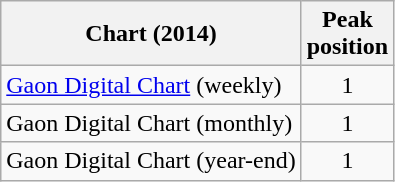<table class="wikitable">
<tr>
<th>Chart (2014)</th>
<th>Peak<br>position</th>
</tr>
<tr>
<td><a href='#'>Gaon Digital Chart</a> (weekly)</td>
<td align="center">1</td>
</tr>
<tr>
<td>Gaon Digital Chart (monthly)</td>
<td align="center">1</td>
</tr>
<tr>
<td>Gaon Digital Chart (year-end)</td>
<td style="text-align:center;">1</td>
</tr>
</table>
